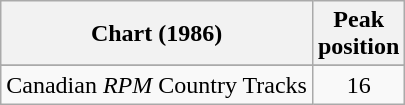<table class="wikitable sortable">
<tr>
<th align="left">Chart (1986)</th>
<th align="center">Peak<br>position</th>
</tr>
<tr>
</tr>
<tr>
<td align="left">Canadian <em>RPM</em> Country Tracks</td>
<td align="center">16</td>
</tr>
</table>
